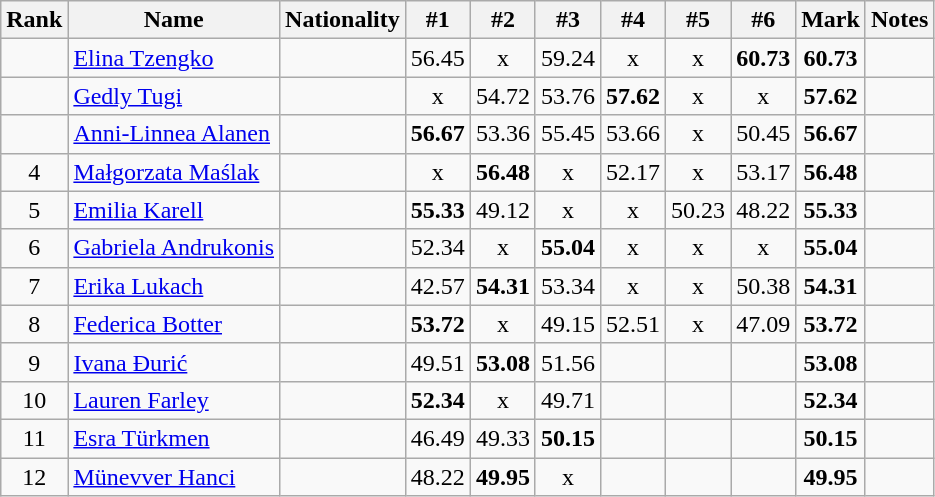<table class="wikitable sortable" style="text-align:center">
<tr>
<th>Rank</th>
<th>Name</th>
<th>Nationality</th>
<th>#1</th>
<th>#2</th>
<th>#3</th>
<th>#4</th>
<th>#5</th>
<th>#6</th>
<th>Mark</th>
<th>Notes</th>
</tr>
<tr>
<td></td>
<td align=left><a href='#'>Elina Tzengko</a></td>
<td align=left></td>
<td>56.45</td>
<td>x</td>
<td>59.24</td>
<td>x</td>
<td>x</td>
<td><strong>60.73</strong></td>
<td><strong>60.73</strong></td>
<td></td>
</tr>
<tr>
<td></td>
<td align=left><a href='#'>Gedly Tugi</a></td>
<td align=left></td>
<td>x</td>
<td>54.72</td>
<td>53.76</td>
<td><strong>57.62</strong></td>
<td>x</td>
<td>x</td>
<td><strong>57.62</strong></td>
<td></td>
</tr>
<tr>
<td></td>
<td align=left><a href='#'>Anni-Linnea Alanen</a></td>
<td align=left></td>
<td><strong>56.67</strong></td>
<td>53.36</td>
<td>55.45</td>
<td>53.66</td>
<td>x</td>
<td>50.45</td>
<td><strong>56.67</strong></td>
<td></td>
</tr>
<tr>
<td>4</td>
<td align=left><a href='#'>Małgorzata Maślak</a></td>
<td align=left></td>
<td>x</td>
<td><strong>56.48</strong></td>
<td>x</td>
<td>52.17</td>
<td>x</td>
<td>53.17</td>
<td><strong>56.48</strong></td>
<td></td>
</tr>
<tr>
<td>5</td>
<td align=left><a href='#'>Emilia Karell</a></td>
<td align=left></td>
<td><strong>55.33</strong></td>
<td>49.12</td>
<td>x</td>
<td>x</td>
<td>50.23</td>
<td>48.22</td>
<td><strong>55.33</strong></td>
<td></td>
</tr>
<tr>
<td>6</td>
<td align=left><a href='#'>Gabriela Andrukonis</a></td>
<td align=left></td>
<td>52.34</td>
<td>x</td>
<td><strong>55.04</strong></td>
<td>x</td>
<td>x</td>
<td>x</td>
<td><strong>55.04</strong></td>
<td></td>
</tr>
<tr>
<td>7</td>
<td align=left><a href='#'>Erika Lukach</a></td>
<td align=left></td>
<td>42.57</td>
<td><strong>54.31</strong></td>
<td>53.34</td>
<td>x</td>
<td>x</td>
<td>50.38</td>
<td><strong>54.31</strong></td>
<td></td>
</tr>
<tr>
<td>8</td>
<td align=left><a href='#'>Federica Botter</a></td>
<td align=left></td>
<td><strong>53.72</strong></td>
<td>x</td>
<td>49.15</td>
<td>52.51</td>
<td>x</td>
<td>47.09</td>
<td><strong>53.72</strong></td>
<td></td>
</tr>
<tr>
<td>9</td>
<td align=left><a href='#'>Ivana Đurić</a></td>
<td align=left></td>
<td>49.51</td>
<td><strong>53.08</strong></td>
<td>51.56</td>
<td></td>
<td></td>
<td></td>
<td><strong>53.08</strong></td>
<td></td>
</tr>
<tr>
<td>10</td>
<td align=left><a href='#'>Lauren Farley</a></td>
<td align=left></td>
<td><strong>52.34</strong></td>
<td>x</td>
<td>49.71</td>
<td></td>
<td></td>
<td></td>
<td><strong>52.34</strong></td>
<td></td>
</tr>
<tr>
<td>11</td>
<td align=left><a href='#'>Esra Türkmen</a></td>
<td align=left></td>
<td>46.49</td>
<td>49.33</td>
<td><strong>50.15</strong></td>
<td></td>
<td></td>
<td></td>
<td><strong>50.15</strong></td>
<td></td>
</tr>
<tr>
<td>12</td>
<td align=left><a href='#'>Münevver Hanci</a></td>
<td align=left></td>
<td>48.22</td>
<td><strong>49.95</strong></td>
<td>x</td>
<td></td>
<td></td>
<td></td>
<td><strong>49.95</strong></td>
<td></td>
</tr>
</table>
